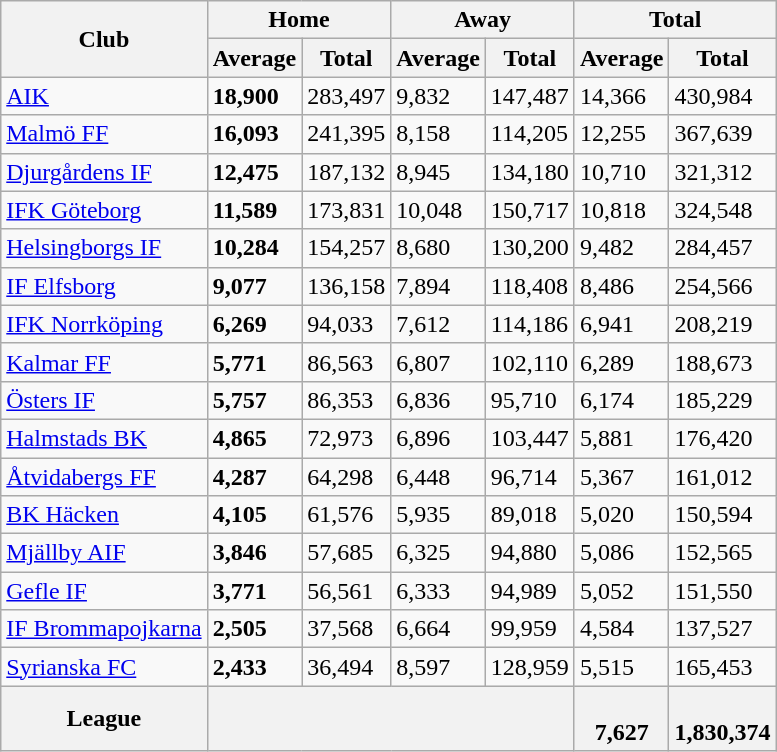<table class="wikitable sortable">
<tr>
<th rowspan=2>Club</th>
<th colspan=2>Home</th>
<th colspan=2>Away</th>
<th colspan=2>Total</th>
</tr>
<tr>
<th>Average</th>
<th>Total</th>
<th>Average</th>
<th>Total</th>
<th>Average</th>
<th>Total</th>
</tr>
<tr>
<td><a href='#'>AIK</a></td>
<td><strong>18,900</strong></td>
<td>283,497</td>
<td>9,832</td>
<td>147,487</td>
<td>14,366</td>
<td>430,984</td>
</tr>
<tr>
<td><a href='#'>Malmö FF</a></td>
<td><strong>16,093</strong></td>
<td>241,395</td>
<td>8,158</td>
<td>114,205</td>
<td>12,255</td>
<td>367,639</td>
</tr>
<tr>
<td><a href='#'>Djurgårdens IF</a></td>
<td><strong>12,475</strong></td>
<td>187,132</td>
<td>8,945</td>
<td>134,180</td>
<td>10,710</td>
<td>321,312</td>
</tr>
<tr>
<td><a href='#'>IFK Göteborg</a></td>
<td><strong>11,589</strong></td>
<td>173,831</td>
<td>10,048</td>
<td>150,717</td>
<td>10,818</td>
<td>324,548</td>
</tr>
<tr>
<td><a href='#'>Helsingborgs IF</a></td>
<td><strong>10,284</strong></td>
<td>154,257</td>
<td>8,680</td>
<td>130,200</td>
<td>9,482</td>
<td>284,457</td>
</tr>
<tr>
<td><a href='#'>IF Elfsborg</a></td>
<td><strong>9,077</strong></td>
<td>136,158</td>
<td>7,894</td>
<td>118,408</td>
<td>8,486</td>
<td>254,566</td>
</tr>
<tr>
<td><a href='#'>IFK Norrköping</a></td>
<td><strong>6,269</strong></td>
<td>94,033</td>
<td>7,612</td>
<td>114,186</td>
<td>6,941</td>
<td>208,219</td>
</tr>
<tr>
<td><a href='#'>Kalmar FF</a></td>
<td><strong>5,771</strong></td>
<td>86,563</td>
<td>6,807</td>
<td>102,110</td>
<td>6,289</td>
<td>188,673</td>
</tr>
<tr>
<td><a href='#'>Östers IF</a></td>
<td><strong>5,757</strong></td>
<td>86,353</td>
<td>6,836</td>
<td>95,710</td>
<td>6,174</td>
<td>185,229</td>
</tr>
<tr>
<td><a href='#'>Halmstads BK</a></td>
<td><strong>4,865</strong></td>
<td>72,973</td>
<td>6,896</td>
<td>103,447</td>
<td>5,881</td>
<td>176,420</td>
</tr>
<tr>
<td><a href='#'>Åtvidabergs FF</a></td>
<td><strong>4,287</strong></td>
<td>64,298</td>
<td>6,448</td>
<td>96,714</td>
<td>5,367</td>
<td>161,012</td>
</tr>
<tr>
<td><a href='#'>BK Häcken</a></td>
<td><strong>4,105</strong></td>
<td>61,576</td>
<td>5,935</td>
<td>89,018</td>
<td>5,020</td>
<td>150,594</td>
</tr>
<tr>
<td><a href='#'>Mjällby AIF</a></td>
<td><strong>3,846</strong></td>
<td>57,685</td>
<td>6,325</td>
<td>94,880</td>
<td>5,086</td>
<td>152,565</td>
</tr>
<tr>
<td><a href='#'>Gefle IF</a></td>
<td><strong>3,771</strong></td>
<td>56,561</td>
<td>6,333</td>
<td>94,989</td>
<td>5,052</td>
<td>151,550</td>
</tr>
<tr>
<td><a href='#'>IF Brommapojkarna</a></td>
<td><strong>2,505</strong></td>
<td>37,568</td>
<td>6,664</td>
<td>99,959</td>
<td>4,584</td>
<td>137,527</td>
</tr>
<tr>
<td><a href='#'>Syrianska FC</a></td>
<td><strong>2,433</strong></td>
<td>36,494</td>
<td>8,597</td>
<td>128,959</td>
<td>5,515</td>
<td>165,453</td>
</tr>
<tr>
<th>League</th>
<th colspan=4></th>
<th><br>7,627</th>
<th><br>1,830,374</th>
</tr>
</table>
